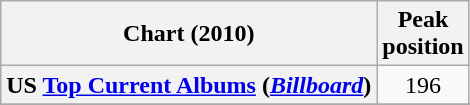<table class="wikitable plainrowheaders sortable">
<tr>
<th scope="col">Chart (2010)</th>
<th scope="col">Peak<br>position</th>
</tr>
<tr>
<th scope="row">US <a href='#'>Top Current Albums</a> (<em><a href='#'>Billboard</a></em>)</th>
<td align=center>196</td>
</tr>
<tr>
</tr>
<tr>
</tr>
</table>
